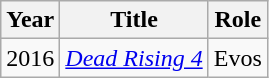<table class = "wikitable sortable">
<tr>
<th>Year</th>
<th>Title</th>
<th>Role</th>
</tr>
<tr>
<td>2016</td>
<td><em><a href='#'>Dead Rising 4</a></em></td>
<td>Evos</td>
</tr>
</table>
